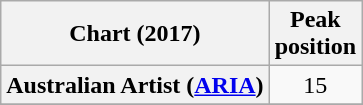<table class="wikitable sortable plainrowheaders" style="text-align:center">
<tr>
<th scope="col">Chart (2017)</th>
<th scope="col">Peak<br>position</th>
</tr>
<tr>
<th scope="row">Australian Artist (<a href='#'>ARIA</a>)</th>
<td>15</td>
</tr>
<tr>
</tr>
</table>
